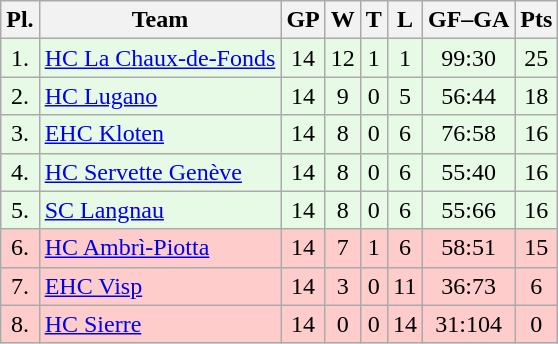<table class="wikitable">
<tr>
<th>Pl.</th>
<th>Team</th>
<th>GP</th>
<th>W</th>
<th>T</th>
<th>L</th>
<th>GF–GA</th>
<th>Pts</th>
</tr>
<tr align="center " bgcolor="#e6fae6">
<td>1.</td>
<td align="left"><a href='#'>HC La Chaux-de-Fonds</a></td>
<td>14</td>
<td>12</td>
<td>1</td>
<td>1</td>
<td>99:30</td>
<td>25</td>
</tr>
<tr align="center "  bgcolor="#e6fae6">
<td>2.</td>
<td align="left"><a href='#'>HC Lugano</a></td>
<td>14</td>
<td>9</td>
<td>0</td>
<td>5</td>
<td>56:44</td>
<td>18</td>
</tr>
<tr align="center "  bgcolor="#e6fae6">
<td>3.</td>
<td align="left"><a href='#'>EHC Kloten</a></td>
<td>14</td>
<td>8</td>
<td>0</td>
<td>6</td>
<td>76:58</td>
<td>16</td>
</tr>
<tr align="center "  bgcolor="#e6fae6">
<td>4.</td>
<td align="left"><a href='#'>HC Servette Genève</a></td>
<td>14</td>
<td>8</td>
<td>0</td>
<td>6</td>
<td>55:40</td>
<td>16</td>
</tr>
<tr align="center " bgcolor="#e6fae6">
<td>5.</td>
<td align="left"><a href='#'>SC Langnau</a></td>
<td>14</td>
<td>8</td>
<td>0</td>
<td>6</td>
<td>55:66</td>
<td>16</td>
</tr>
<tr align="center "  bgcolor="#ffcccc">
<td>6.</td>
<td align="left"><a href='#'>HC Ambrì-Piotta</a></td>
<td>14</td>
<td>7</td>
<td>1</td>
<td>6</td>
<td>58:51</td>
<td>15</td>
</tr>
<tr align="center "  bgcolor="#ffcccc">
<td>7.</td>
<td align="left"><a href='#'>EHC Visp</a></td>
<td>14</td>
<td>3</td>
<td>0</td>
<td>11</td>
<td>36:73</td>
<td>6</td>
</tr>
<tr align="center "  bgcolor="#ffcccc">
<td>8.</td>
<td align="left"><a href='#'>HC Sierre</a></td>
<td>14</td>
<td>0</td>
<td>0</td>
<td>14</td>
<td>31:104</td>
<td>0</td>
</tr>
</table>
